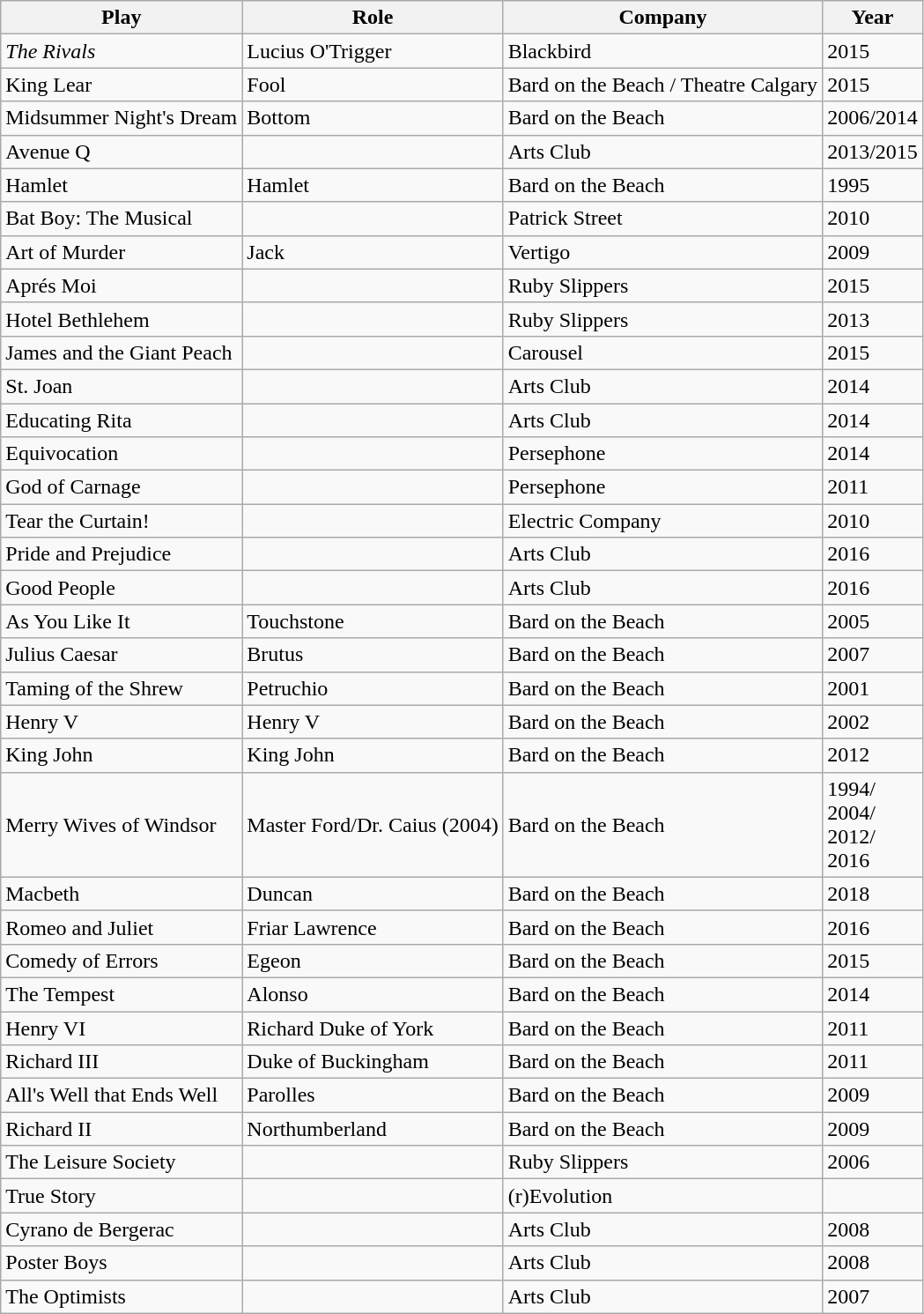<table class="wikitable sortable mw-collapsible mw-collapsed">
<tr>
<th>Play</th>
<th>Role</th>
<th>Company</th>
<th>Year</th>
</tr>
<tr>
<td data-sort-value="Rivals, The"><em>The Rivals</em></td>
<td>Lucius O'Trigger</td>
<td>Blackbird</td>
<td>2015</td>
</tr>
<tr>
<td>King Lear</td>
<td>Fool</td>
<td>Bard on the Beach / Theatre Calgary</td>
<td>2015</td>
</tr>
<tr>
<td>Midsummer Night's Dream</td>
<td>Bottom</td>
<td>Bard on the Beach</td>
<td>2006/2014</td>
</tr>
<tr>
<td>Avenue Q</td>
<td></td>
<td>Arts Club</td>
<td>2013/2015</td>
</tr>
<tr>
<td>Hamlet</td>
<td>Hamlet</td>
<td>Bard on the Beach</td>
<td>1995</td>
</tr>
<tr>
<td>Bat Boy: The Musical</td>
<td></td>
<td>Patrick Street</td>
<td>2010</td>
</tr>
<tr>
<td>Art of Murder</td>
<td>Jack</td>
<td>Vertigo</td>
<td>2009</td>
</tr>
<tr>
<td>Aprés Moi</td>
<td></td>
<td>Ruby Slippers</td>
<td>2015</td>
</tr>
<tr>
<td>Hotel Bethlehem</td>
<td></td>
<td>Ruby Slippers</td>
<td>2013</td>
</tr>
<tr>
<td>James and the Giant Peach</td>
<td></td>
<td>Carousel</td>
<td>2015</td>
</tr>
<tr>
<td>St. Joan</td>
<td></td>
<td>Arts Club</td>
<td>2014</td>
</tr>
<tr>
<td>Educating Rita</td>
<td></td>
<td>Arts Club</td>
<td>2014</td>
</tr>
<tr>
<td>Equivocation</td>
<td></td>
<td>Persephone</td>
<td>2014</td>
</tr>
<tr>
<td>God of Carnage</td>
<td></td>
<td>Persephone</td>
<td>2011</td>
</tr>
<tr>
<td>Tear the Curtain!</td>
<td></td>
<td>Electric Company</td>
<td>2010</td>
</tr>
<tr>
<td>Pride and Prejudice</td>
<td></td>
<td>Arts Club</td>
<td>2016</td>
</tr>
<tr>
<td>Good People</td>
<td></td>
<td>Arts Club</td>
<td>2016</td>
</tr>
<tr>
<td>As You Like It</td>
<td>Touchstone</td>
<td>Bard on the Beach</td>
<td>2005</td>
</tr>
<tr>
<td>Julius Caesar</td>
<td>Brutus</td>
<td>Bard on the Beach</td>
<td>2007</td>
</tr>
<tr>
<td>Taming of the Shrew</td>
<td>Petruchio</td>
<td>Bard on the Beach</td>
<td>2001</td>
</tr>
<tr>
<td>Henry V</td>
<td>Henry V</td>
<td>Bard on the Beach</td>
<td>2002</td>
</tr>
<tr>
<td>King John</td>
<td>King John</td>
<td>Bard on the Beach</td>
<td>2012</td>
</tr>
<tr>
<td>Merry Wives of Windsor</td>
<td>Master Ford/Dr. Caius (2004)</td>
<td>Bard on the Beach</td>
<td>1994/<br>2004/<br>2012/<br>2016</td>
</tr>
<tr>
<td>Macbeth</td>
<td>Duncan</td>
<td>Bard on the Beach</td>
<td>2018</td>
</tr>
<tr>
<td>Romeo and Juliet</td>
<td>Friar Lawrence</td>
<td>Bard on the Beach</td>
<td>2016</td>
</tr>
<tr>
<td>Comedy of Errors</td>
<td>Egeon</td>
<td>Bard on the Beach</td>
<td>2015</td>
</tr>
<tr>
<td data-sort-value="Tempest, The">The Tempest</td>
<td>Alonso</td>
<td>Bard on the Beach</td>
<td>2014</td>
</tr>
<tr>
<td>Henry VI</td>
<td>Richard Duke of York</td>
<td>Bard on the Beach</td>
<td>2011</td>
</tr>
<tr>
<td>Richard III</td>
<td>Duke of Buckingham</td>
<td>Bard on the Beach</td>
<td>2011</td>
</tr>
<tr>
<td>All's Well that Ends Well</td>
<td>Parolles</td>
<td>Bard on the Beach</td>
<td>2009</td>
</tr>
<tr>
<td>Richard II</td>
<td>Northumberland</td>
<td>Bard on the Beach</td>
<td>2009</td>
</tr>
<tr>
<td data-sort-value="Leisure Society, The">The Leisure Society</td>
<td></td>
<td>Ruby Slippers</td>
<td>2006</td>
</tr>
<tr>
<td>True Story</td>
<td></td>
<td>(r)Evolution</td>
<td></td>
</tr>
<tr>
<td>Cyrano de Bergerac</td>
<td></td>
<td>Arts Club</td>
<td>2008</td>
</tr>
<tr>
<td>Poster Boys</td>
<td></td>
<td>Arts Club</td>
<td>2008</td>
</tr>
<tr>
<td data-sort-value="Optimists, The">The Optimists</td>
<td></td>
<td>Arts Club</td>
<td>2007</td>
</tr>
</table>
